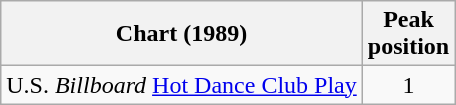<table class="wikitable">
<tr>
<th>Chart (1989)</th>
<th>Peak<br>position</th>
</tr>
<tr>
<td>U.S. <em>Billboard</em> <a href='#'>Hot Dance Club Play</a></td>
<td align=center>1</td>
</tr>
</table>
